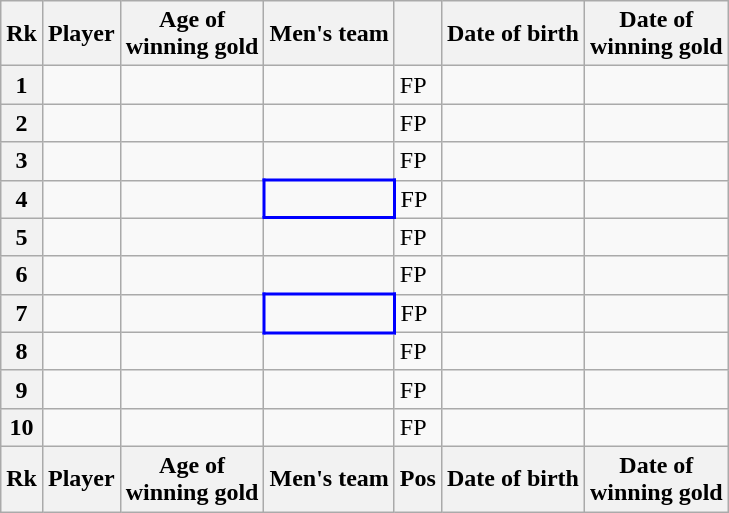<table class="wikitable sortable sticky-header col5center col6right col7right">
<tr>
<th scope="col">Rk</th>
<th scope="col">Player</th>
<th scope="col">Age of<br>winning gold</th>
<th scope="col">Men's team</th>
<th scope="col"></th>
<th scope="col">Date of birth</th>
<th scope="col">Date of<br>winning gold</th>
</tr>
<tr>
<th scope="row">1</th>
<td></td>
<td><strong></strong></td>
<td></td>
<td>FP</td>
<td></td>
<td></td>
</tr>
<tr>
<th scope="row">2</th>
<td></td>
<td><strong></strong></td>
<td></td>
<td>FP</td>
<td></td>
<td></td>
</tr>
<tr>
<th scope="row">3</th>
<td></td>
<td><strong></strong></td>
<td></td>
<td>FP</td>
<td></td>
<td></td>
</tr>
<tr>
<th scope="row">4</th>
<td></td>
<td><strong></strong></td>
<td style="border: 2px solid blue;"></td>
<td>FP</td>
<td></td>
<td></td>
</tr>
<tr>
<th scope="row">5</th>
<td></td>
<td><strong></strong></td>
<td></td>
<td>FP</td>
<td></td>
<td></td>
</tr>
<tr>
<th scope="row">6</th>
<td></td>
<td><strong></strong></td>
<td></td>
<td>FP</td>
<td></td>
<td></td>
</tr>
<tr>
<th scope="row">7</th>
<td></td>
<td><strong></strong></td>
<td style="border: 2px solid blue;"></td>
<td>FP</td>
<td></td>
<td></td>
</tr>
<tr>
<th scope="row">8</th>
<td></td>
<td><strong></strong></td>
<td></td>
<td>FP</td>
<td></td>
<td></td>
</tr>
<tr>
<th scope="row">9</th>
<td></td>
<td><strong></strong></td>
<td></td>
<td>FP</td>
<td></td>
<td></td>
</tr>
<tr>
<th scope="row">10</th>
<td></td>
<td><strong></strong></td>
<td></td>
<td>FP</td>
<td></td>
<td></td>
</tr>
<tr>
<th>Rk</th>
<th>Player</th>
<th>Age of<br>winning gold</th>
<th>Men's team</th>
<th>Pos</th>
<th>Date of birth</th>
<th>Date of<br>winning gold</th>
</tr>
</table>
